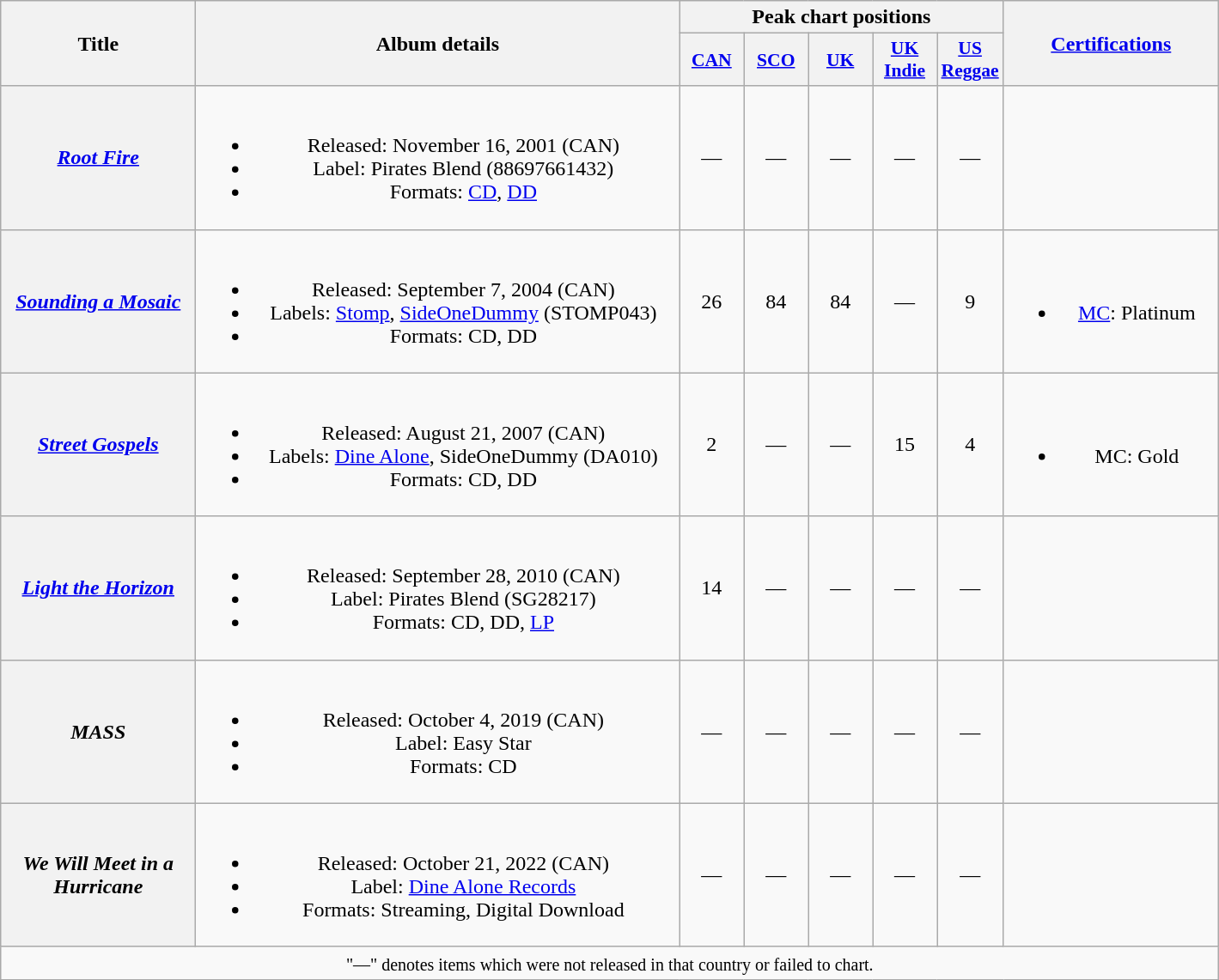<table class="wikitable plainrowheaders" style="text-align:center;">
<tr>
<th scope="col" rowspan="2" style="width:9em;">Title</th>
<th scope="col" rowspan="2" style="width:23em;">Album details</th>
<th scope="col" colspan="5">Peak chart positions</th>
<th scope="col" rowspan="2" style="width:10em;"><a href='#'>Certifications</a></th>
</tr>
<tr>
<th style="width:3em;font-size:90%"><a href='#'>CAN</a><br></th>
<th style="width:3em;font-size:90%"><a href='#'>SCO</a><br></th>
<th style="width:3em;font-size:90%"><a href='#'>UK</a><br></th>
<th style="width:3em;font-size:90%"><a href='#'>UK<br>Indie</a><br></th>
<th style="width:3em;font-size:90%"><a href='#'>US<br>Reggae</a><br></th>
</tr>
<tr>
<th scope="row"><em><a href='#'>Root Fire</a></em></th>
<td><br><ul><li>Released: November 16, 2001 <span>(CAN)</span></li><li>Label: Pirates Blend <span>(88697661432)</span></li><li>Formats: <a href='#'>CD</a>, <a href='#'>DD</a></li></ul></td>
<td>—</td>
<td>—</td>
<td>—</td>
<td>—</td>
<td>—</td>
<td></td>
</tr>
<tr>
<th scope="row"><em><a href='#'>Sounding a Mosaic</a></em></th>
<td><br><ul><li>Released: September 7, 2004 <span>(CAN)</span></li><li>Labels: <a href='#'>Stomp</a>, <a href='#'>SideOneDummy</a> <span>(STOMP043)</span></li><li>Formats: CD, DD</li></ul></td>
<td>26</td>
<td>84</td>
<td>84</td>
<td>—</td>
<td>9</td>
<td><br><ul><li><a href='#'>MC</a>: Platinum</li></ul></td>
</tr>
<tr>
<th scope="row"><em><a href='#'>Street Gospels</a></em></th>
<td><br><ul><li>Released: August 21, 2007 <span>(CAN)</span></li><li>Labels: <a href='#'>Dine Alone</a>, SideOneDummy <span>(DA010)</span></li><li>Formats: CD, DD</li></ul></td>
<td>2</td>
<td>—</td>
<td>—</td>
<td>15</td>
<td>4</td>
<td><br><ul><li>MC: Gold</li></ul></td>
</tr>
<tr>
<th scope="row"><em><a href='#'>Light the Horizon</a></em></th>
<td><br><ul><li>Released: September 28, 2010 <span>(CAN)</span></li><li>Label: Pirates Blend <span>(SG28217)</span></li><li>Formats: CD, DD, <a href='#'>LP</a></li></ul></td>
<td>14</td>
<td>—</td>
<td>—</td>
<td>—</td>
<td>—</td>
<td></td>
</tr>
<tr>
<th scope="row"><em>MASS</em></th>
<td><br><ul><li>Released: October 4, 2019 <span>(CAN)</span></li><li>Label: Easy Star <span></span></li><li>Formats: CD</li></ul></td>
<td>—</td>
<td>—</td>
<td>—</td>
<td>—</td>
<td>—</td>
<td></td>
</tr>
<tr>
<th scope="row"><em>We Will Meet in a Hurricane</em></th>
<td><br><ul><li>Released: October 21, 2022 <span>(CAN)</span></li><li>Label: <a href='#'>Dine Alone Records</a></li><li>Formats: Streaming, Digital Download</li></ul></td>
<td>—</td>
<td>—</td>
<td>—</td>
<td>—</td>
<td>—</td>
<td></td>
</tr>
<tr>
<td colspan="14"><small>"—" denotes items which were not released in that country or failed to chart.</small></td>
</tr>
</table>
